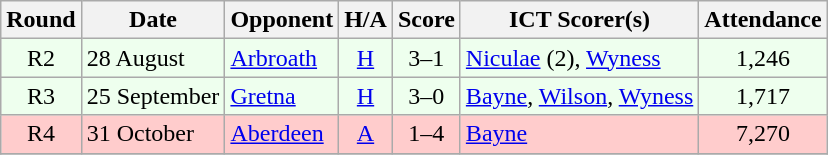<table class="wikitable" style="text-align:center">
<tr>
<th>Round</th>
<th>Date</th>
<th>Opponent</th>
<th>H/A</th>
<th>Score</th>
<th>ICT Scorer(s)</th>
<th>Attendance</th>
</tr>
<tr bgcolor=#EEFFEE>
<td>R2</td>
<td align=left>28 August</td>
<td align=left><a href='#'>Arbroath</a></td>
<td><a href='#'>H</a></td>
<td>3–1</td>
<td align=left><a href='#'>Niculae</a> (2), <a href='#'>Wyness</a></td>
<td>1,246</td>
</tr>
<tr bgcolor=#EEFFEE>
<td>R3</td>
<td align=left>25 September</td>
<td align=left><a href='#'>Gretna</a></td>
<td><a href='#'>H</a></td>
<td>3–0</td>
<td align=left><a href='#'>Bayne</a>, <a href='#'>Wilson</a>, <a href='#'>Wyness</a></td>
<td>1,717</td>
</tr>
<tr bgcolor=#FFCCCC>
<td>R4</td>
<td align=left>31 October</td>
<td align=left><a href='#'>Aberdeen</a></td>
<td><a href='#'>A</a></td>
<td>1–4</td>
<td align=left><a href='#'>Bayne</a></td>
<td>7,270</td>
</tr>
<tr>
</tr>
</table>
